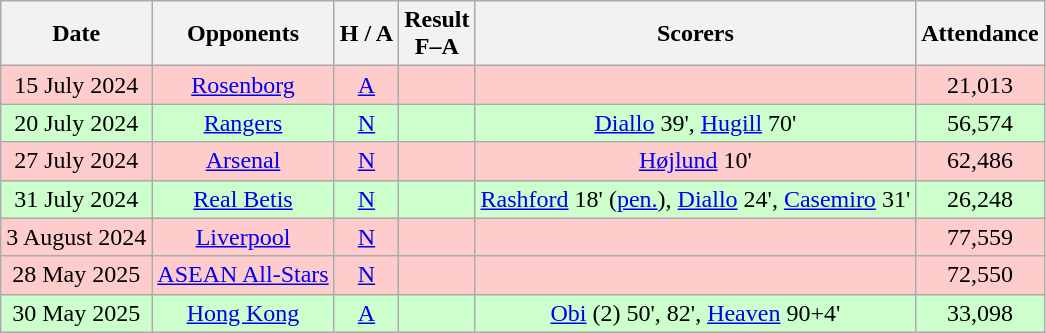<table class="wikitable" style="text-align:center">
<tr>
<th>Date</th>
<th>Opponents</th>
<th>H / A</th>
<th>Result<br>F–A</th>
<th>Scorers</th>
<th>Attendance</th>
</tr>
<tr bgcolor="#ffcccc">
<td>15 July 2024</td>
<td><a href='#'>Rosenborg</a></td>
<td><a href='#'>A</a></td>
<td></td>
<td></td>
<td>21,013</td>
</tr>
<tr bgcolor="ccffcc">
<td>20 July 2024</td>
<td><a href='#'>Rangers</a></td>
<td><a href='#'>N</a></td>
<td></td>
<td><a href='#'>Diallo</a> 39', <a href='#'>Hugill</a> 70'</td>
<td>56,574</td>
</tr>
<tr bgcolor="#ffcccc">
<td>27 July 2024</td>
<td><a href='#'>Arsenal</a></td>
<td><a href='#'>N</a></td>
<td><br></td>
<td><a href='#'>Højlund</a> 10'</td>
<td>62,486</td>
</tr>
<tr bgcolor="ccffcc">
<td>31 July 2024</td>
<td><a href='#'>Real Betis</a></td>
<td><a href='#'>N</a></td>
<td></td>
<td><a href='#'>Rashford</a> 18' (<a href='#'>pen.</a>), <a href='#'>Diallo</a> 24', <a href='#'>Casemiro</a> 31'</td>
<td>26,248</td>
</tr>
<tr bgcolor="#ffcccc">
<td>3 August 2024</td>
<td><a href='#'>Liverpool</a></td>
<td><a href='#'>N</a></td>
<td></td>
<td></td>
<td>77,559</td>
</tr>
<tr bgcolor="#ffcccc">
<td>28 May 2025</td>
<td><a href='#'>ASEAN All-Stars</a></td>
<td><a href='#'>N</a></td>
<td></td>
<td></td>
<td>72,550</td>
</tr>
<tr bgcolor="ccffcc">
<td>30 May 2025</td>
<td><a href='#'>Hong Kong</a></td>
<td><a href='#'>A</a></td>
<td></td>
<td><a href='#'>Obi</a> (2) 50', 82', <a href='#'>Heaven</a> 90+4'</td>
<td>33,098</td>
</tr>
</table>
